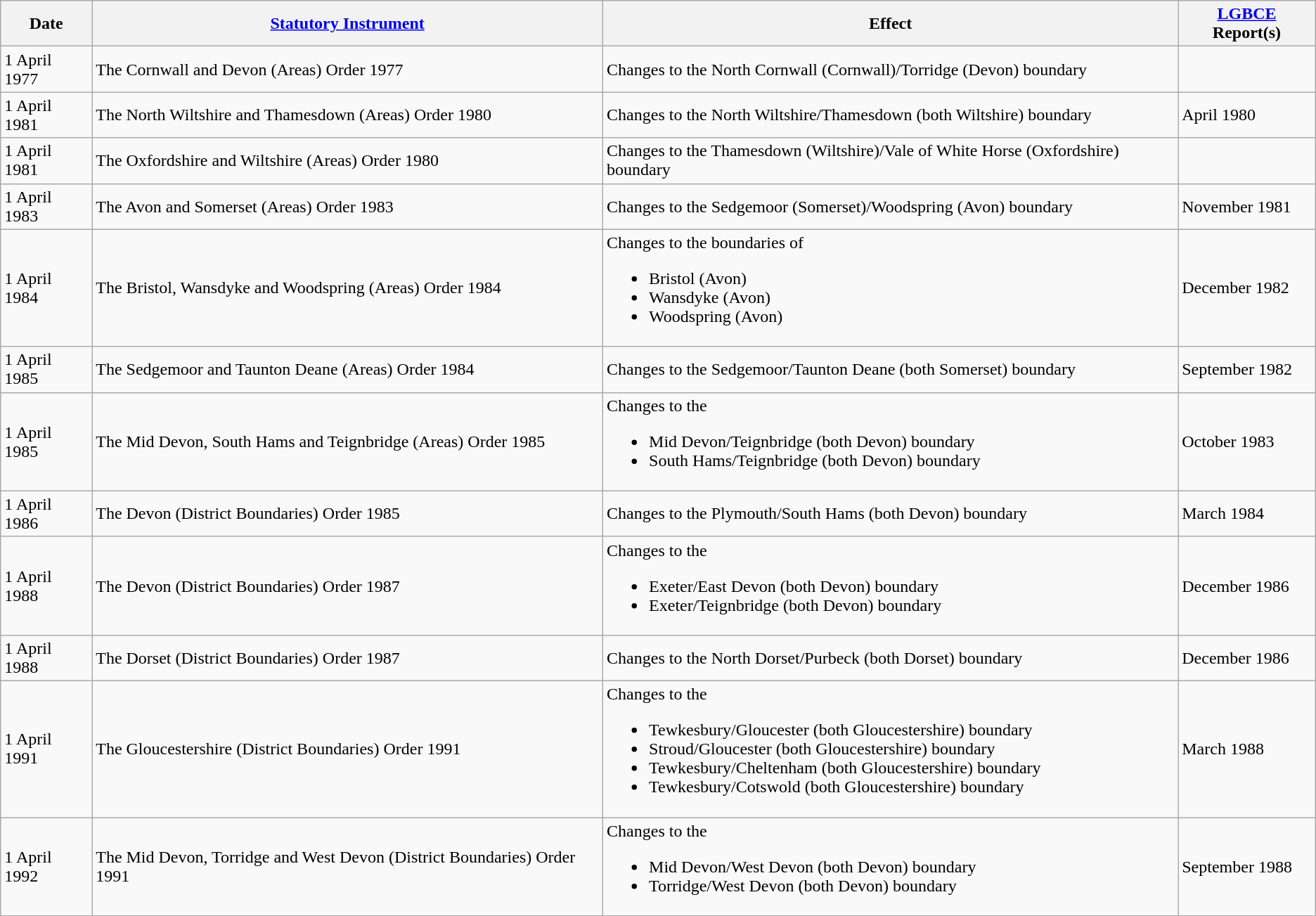<table class="wikitable sortable">
<tr>
<th>Date</th>
<th><a href='#'>Statutory Instrument</a></th>
<th>Effect</th>
<th><a href='#'>LGBCE</a> Report(s)</th>
</tr>
<tr>
<td>1 April 1977</td>
<td>The Cornwall and Devon (Areas) Order 1977</td>
<td>Changes to the North Cornwall (Cornwall)/Torridge (Devon) boundary</td>
<td></td>
</tr>
<tr>
<td>1 April 1981</td>
<td>The North Wiltshire and Thamesdown (Areas) Order 1980</td>
<td>Changes to the North Wiltshire/Thamesdown (both Wiltshire) boundary</td>
<td> April 1980</td>
</tr>
<tr>
<td>1 April 1981</td>
<td>The Oxfordshire and Wiltshire (Areas) Order 1980</td>
<td>Changes to the Thamesdown (Wiltshire)/Vale of White Horse (Oxfordshire) boundary</td>
<td></td>
</tr>
<tr>
<td>1 April 1983</td>
<td>The Avon and Somerset (Areas) Order 1983</td>
<td>Changes to the Sedgemoor (Somerset)/Woodspring (Avon) boundary</td>
<td> November 1981</td>
</tr>
<tr>
<td>1 April 1984</td>
<td>The Bristol, Wansdyke and Woodspring (Areas) Order 1984</td>
<td>Changes to the boundaries of<br><ul><li>Bristol (Avon)</li><li>Wansdyke (Avon)</li><li>Woodspring (Avon)</li></ul></td>
<td> December 1982</td>
</tr>
<tr>
<td>1 April 1985</td>
<td>The Sedgemoor and Taunton Deane (Areas) Order 1984</td>
<td>Changes to the Sedgemoor/Taunton Deane (both Somerset) boundary</td>
<td> September 1982</td>
</tr>
<tr>
<td>1 April 1985</td>
<td>The Mid Devon, South Hams and Teignbridge (Areas) Order 1985</td>
<td>Changes to the<br><ul><li>Mid Devon/Teignbridge (both Devon) boundary</li><li>South Hams/Teignbridge (both Devon) boundary</li></ul></td>
<td> October 1983</td>
</tr>
<tr>
<td>1 April 1986</td>
<td>The Devon (District Boundaries) Order 1985</td>
<td>Changes to the Plymouth/South Hams (both Devon) boundary</td>
<td> March 1984</td>
</tr>
<tr>
<td>1 April 1988</td>
<td>The Devon (District Boundaries) Order 1987</td>
<td>Changes to the<br><ul><li>Exeter/East Devon (both Devon) boundary</li><li>Exeter/Teignbridge (both Devon) boundary</li></ul></td>
<td> December 1986</td>
</tr>
<tr>
<td>1 April 1988</td>
<td>The Dorset (District Boundaries) Order 1987</td>
<td>Changes to the North Dorset/Purbeck (both Dorset) boundary</td>
<td> December 1986</td>
</tr>
<tr>
<td>1 April 1991</td>
<td>The Gloucestershire (District Boundaries) Order 1991</td>
<td>Changes to the<br><ul><li>Tewkesbury/Gloucester (both Gloucestershire) boundary</li><li>Stroud/Gloucester (both Gloucestershire) boundary</li><li>Tewkesbury/Cheltenham (both Gloucestershire) boundary</li><li>Tewkesbury/Cotswold (both Gloucestershire) boundary</li></ul></td>
<td> March 1988</td>
</tr>
<tr>
<td>1 April 1992</td>
<td>The Mid Devon, Torridge and West Devon (District Boundaries) Order 1991</td>
<td>Changes to the<br><ul><li>Mid Devon/West Devon (both Devon) boundary</li><li>Torridge/West Devon (both Devon) boundary</li></ul></td>
<td> September 1988</td>
</tr>
</table>
